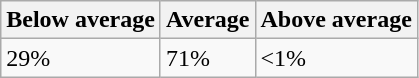<table class="wikitable sortable">
<tr>
<th>Below average</th>
<th>Average</th>
<th>Above average</th>
</tr>
<tr>
<td>29%</td>
<td>71%</td>
<td><1%</td>
</tr>
</table>
